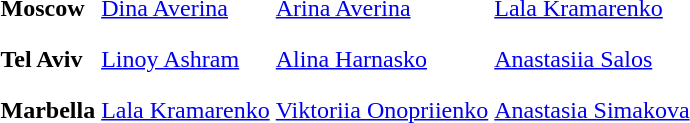<table>
<tr>
<th scope=row style="text-align:left">Moscow</th>
<td style="height:30px;"> <a href='#'>Dina Averina</a></td>
<td style="height:30px;"> <a href='#'>Arina Averina</a></td>
<td style="height:30px;"> <a href='#'>Lala Kramarenko</a></td>
</tr>
<tr>
<th scope=row style="text-align:left">Tel Aviv</th>
<td style="height:30px;"> <a href='#'>Linoy Ashram</a></td>
<td style="height:30px;"> <a href='#'>Alina Harnasko</a></td>
<td style="height:30px;"> <a href='#'>Anastasiia Salos</a></td>
</tr>
<tr>
<th scope=row style="text-align:left">Marbella</th>
<td style="height:30px;"> <a href='#'>Lala Kramarenko</a></td>
<td style="height:30px;"> <a href='#'>Viktoriia Onopriienko</a></td>
<td style="height:30px;"> <a href='#'>Anastasia Simakova</a></td>
</tr>
<tr>
</tr>
</table>
